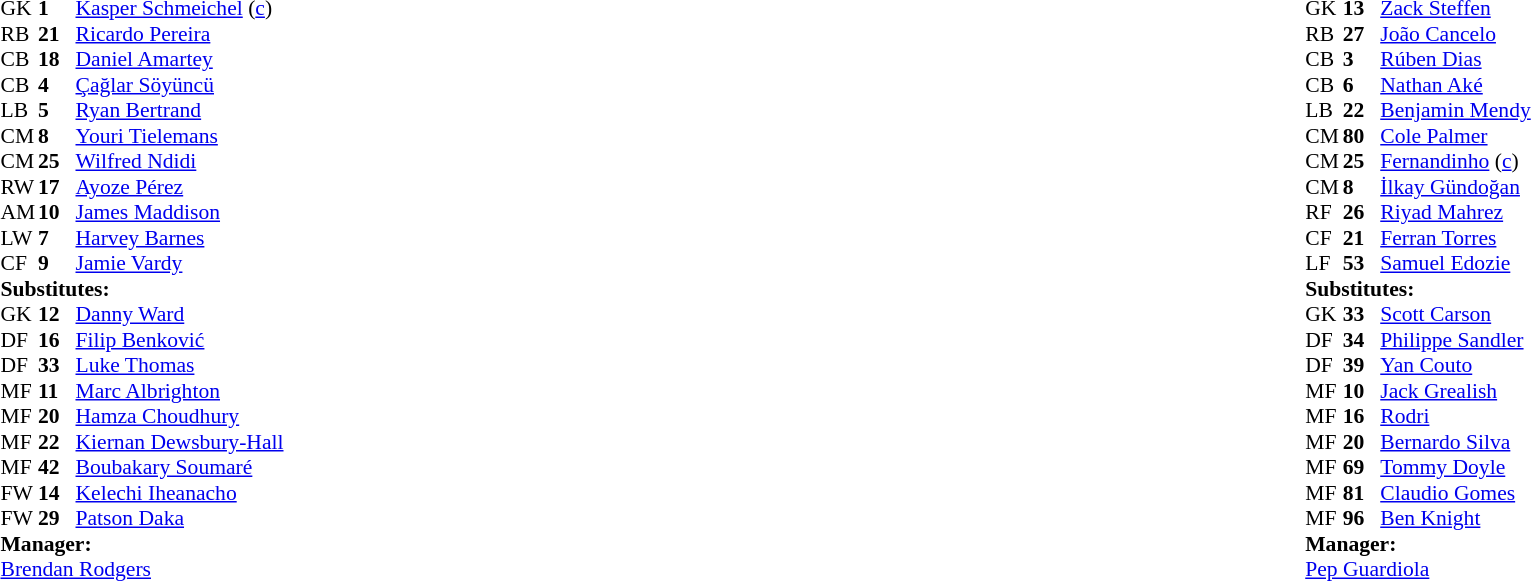<table width="100%">
<tr>
<td valign="top" width="40%"><br><table style="font-size:90%" cellspacing="0" cellpadding="0">
<tr>
<th width=25></th>
<th width=25></th>
</tr>
<tr>
<td>GK</td>
<td><strong>1</strong></td>
<td> <a href='#'>Kasper Schmeichel</a> (<a href='#'>c</a>)</td>
</tr>
<tr>
<td>RB</td>
<td><strong>21</strong></td>
<td> <a href='#'>Ricardo Pereira</a></td>
</tr>
<tr>
<td>CB</td>
<td><strong>18</strong></td>
<td> <a href='#'>Daniel Amartey</a></td>
</tr>
<tr>
<td>CB</td>
<td><strong>4</strong></td>
<td> <a href='#'>Çağlar Söyüncü</a></td>
</tr>
<tr>
<td>LB</td>
<td><strong>5</strong></td>
<td> <a href='#'>Ryan Bertrand</a></td>
<td></td>
<td></td>
</tr>
<tr>
<td>CM</td>
<td><strong>8</strong></td>
<td> <a href='#'>Youri Tielemans</a></td>
<td></td>
<td></td>
</tr>
<tr>
<td>CM</td>
<td><strong>25</strong></td>
<td> <a href='#'>Wilfred Ndidi</a></td>
</tr>
<tr>
<td>RW</td>
<td><strong>17</strong></td>
<td> <a href='#'>Ayoze Pérez</a></td>
<td></td>
<td></td>
</tr>
<tr>
<td>AM</td>
<td><strong>10</strong></td>
<td> <a href='#'>James Maddison</a></td>
<td></td>
<td></td>
</tr>
<tr>
<td>LW</td>
<td><strong>7</strong></td>
<td> <a href='#'>Harvey Barnes</a></td>
<td></td>
<td></td>
</tr>
<tr>
<td>CF</td>
<td><strong>9</strong></td>
<td> <a href='#'>Jamie Vardy</a></td>
<td></td>
<td></td>
</tr>
<tr>
<td colspan=3><strong>Substitutes:</strong></td>
</tr>
<tr>
<td>GK</td>
<td><strong>12</strong></td>
<td> <a href='#'>Danny Ward</a></td>
</tr>
<tr>
<td>DF</td>
<td><strong>16</strong></td>
<td> <a href='#'>Filip Benković</a></td>
</tr>
<tr>
<td>DF</td>
<td><strong>33</strong></td>
<td> <a href='#'>Luke Thomas</a></td>
<td></td>
<td></td>
</tr>
<tr>
<td>MF</td>
<td><strong>11</strong></td>
<td> <a href='#'>Marc Albrighton</a></td>
<td></td>
<td></td>
</tr>
<tr>
<td>MF</td>
<td><strong>20</strong></td>
<td> <a href='#'>Hamza Choudhury</a></td>
</tr>
<tr>
<td>MF</td>
<td><strong>22</strong></td>
<td> <a href='#'>Kiernan Dewsbury-Hall</a></td>
<td></td>
<td></td>
</tr>
<tr>
<td>MF</td>
<td><strong>42</strong></td>
<td> <a href='#'>Boubakary Soumaré</a></td>
<td></td>
<td></td>
</tr>
<tr>
<td>FW</td>
<td><strong>14</strong></td>
<td> <a href='#'>Kelechi Iheanacho</a></td>
<td></td>
<td></td>
</tr>
<tr>
<td>FW</td>
<td><strong>29</strong></td>
<td> <a href='#'>Patson Daka</a></td>
<td></td>
<td></td>
</tr>
<tr>
<td colspan=3><strong>Manager:</strong></td>
</tr>
<tr>
<td colspan=3> <a href='#'>Brendan Rodgers</a></td>
</tr>
</table>
</td>
<td valign="top"></td>
<td valign="top" width="50%"><br><table style="font-size:90%; margin:auto" cellspacing="0" cellpadding="0">
<tr>
<th width=25></th>
<th width=25></th>
</tr>
<tr>
<td>GK</td>
<td><strong>13</strong></td>
<td> <a href='#'>Zack Steffen</a></td>
<td></td>
</tr>
<tr>
<td>RB</td>
<td><strong>27</strong></td>
<td> <a href='#'>João Cancelo</a></td>
<td></td>
</tr>
<tr>
<td>CB</td>
<td><strong>3</strong></td>
<td> <a href='#'>Rúben Dias</a></td>
<td></td>
</tr>
<tr>
<td>CB</td>
<td><strong>6</strong></td>
<td> <a href='#'>Nathan Aké</a></td>
<td></td>
</tr>
<tr>
<td>LB</td>
<td><strong>22</strong></td>
<td> <a href='#'>Benjamin Mendy</a></td>
<td></td>
</tr>
<tr>
<td>CM</td>
<td><strong>80</strong></td>
<td> <a href='#'>Cole Palmer</a></td>
<td></td>
<td></td>
</tr>
<tr>
<td>CM</td>
<td><strong>25</strong></td>
<td> <a href='#'>Fernandinho</a> (<a href='#'>c</a>)</td>
<td></td>
</tr>
<tr>
<td>CM</td>
<td><strong>8</strong></td>
<td> <a href='#'>İlkay Gündoğan</a></td>
<td></td>
<td></td>
</tr>
<tr>
<td>RF</td>
<td><strong>26</strong></td>
<td> <a href='#'>Riyad Mahrez</a></td>
<td></td>
</tr>
<tr>
<td>CF</td>
<td><strong>21</strong></td>
<td> <a href='#'>Ferran Torres</a></td>
<td></td>
<td></td>
</tr>
<tr>
<td>LF</td>
<td><strong>53</strong></td>
<td> <a href='#'>Samuel Edozie</a></td>
<td></td>
<td></td>
</tr>
<tr>
<td colspan=3><strong>Substitutes:</strong></td>
<td></td>
</tr>
<tr>
<td>GK</td>
<td><strong>33</strong></td>
<td> <a href='#'>Scott Carson</a></td>
<td></td>
</tr>
<tr>
<td>DF</td>
<td><strong>34</strong></td>
<td> <a href='#'>Philippe Sandler</a></td>
<td></td>
</tr>
<tr>
<td>DF</td>
<td><strong>39</strong></td>
<td> <a href='#'>Yan Couto</a></td>
<td></td>
</tr>
<tr>
<td>MF</td>
<td><strong>10</strong></td>
<td> <a href='#'>Jack Grealish</a></td>
<td></td>
<td></td>
</tr>
<tr>
<td>MF</td>
<td><strong>16</strong></td>
<td> <a href='#'>Rodri</a></td>
<td></td>
<td></td>
</tr>
<tr>
<td>MF</td>
<td><strong>20</strong></td>
<td> <a href='#'>Bernardo Silva</a></td>
<td></td>
<td></td>
</tr>
<tr>
<td>MF</td>
<td><strong>69</strong></td>
<td> <a href='#'>Tommy Doyle</a></td>
<td></td>
</tr>
<tr>
<td>MF</td>
<td><strong>81</strong></td>
<td> <a href='#'>Claudio Gomes</a></td>
<td></td>
</tr>
<tr>
<td>MF</td>
<td><strong>96</strong></td>
<td> <a href='#'>Ben Knight</a></td>
<td></td>
<td></td>
</tr>
<tr>
<td colspan=3><strong>Manager:</strong></td>
<td></td>
</tr>
<tr>
<td colspan=3> <a href='#'>Pep Guardiola</a></td>
<td></td>
</tr>
</table>
</td>
</tr>
</table>
